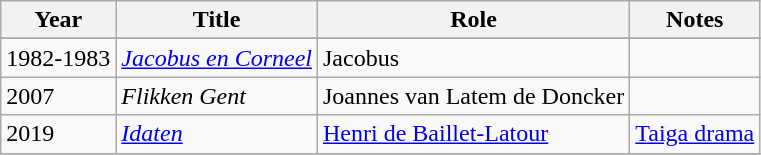<table class="wikitable sortable">
<tr>
<th>Year</th>
<th>Title</th>
<th>Role</th>
<th class="unsortable">Notes</th>
</tr>
<tr>
</tr>
<tr>
<td>1982-1983</td>
<td><em><a href='#'>Jacobus en Corneel</a></em></td>
<td>Jacobus</td>
<td></td>
</tr>
<tr>
<td>2007</td>
<td><em>Flikken Gent</em></td>
<td>Joannes van Latem de Doncker</td>
<td></td>
</tr>
<tr>
<td>2019</td>
<td><em><a href='#'>Idaten</a></em></td>
<td><a href='#'>Henri de Baillet-Latour</a></td>
<td><a href='#'>Taiga drama</a></td>
</tr>
<tr>
</tr>
</table>
